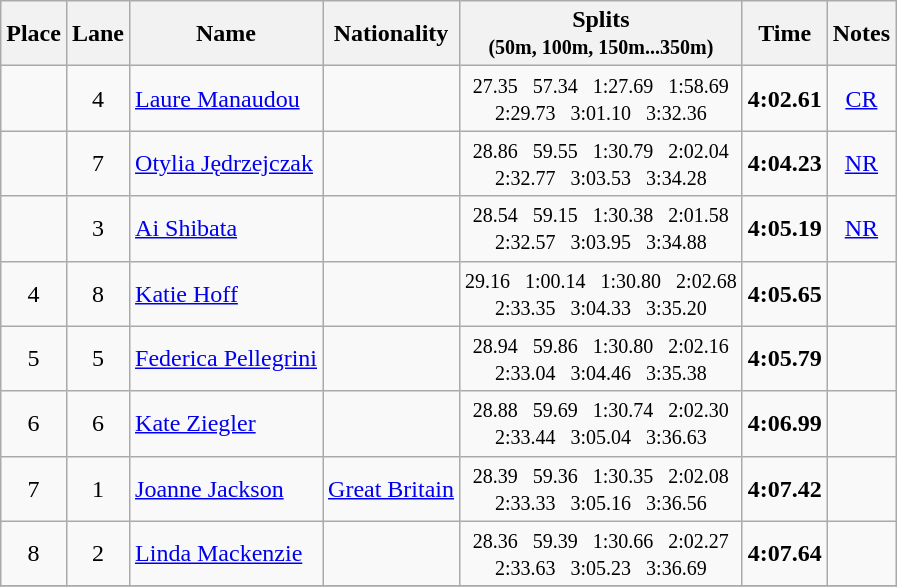<table class="wikitable" style="text-align:center">
<tr>
<th>Place</th>
<th>Lane</th>
<th>Name</th>
<th>Nationality</th>
<th>Splits<small><br>(50m, 100m, 150m...350m)</small></th>
<th>Time</th>
<th>Notes</th>
</tr>
<tr>
<td></td>
<td>4</td>
<td align=left><a href='#'>Laure Manaudou</a></td>
<td align=left></td>
<td><small>27.35   57.34   1:27.69   1:58.69 <br> 2:29.73   3:01.10   3:32.36 </small></td>
<td><strong>4:02.61</strong></td>
<td><a href='#'>CR</a></td>
</tr>
<tr>
<td></td>
<td>7</td>
<td align=left><a href='#'>Otylia Jędrzejczak</a></td>
<td align=left></td>
<td><small>28.86   59.55   1:30.79   2:02.04<br> 2:32.77   3:03.53   3:34.28 </small></td>
<td><strong>4:04.23</strong></td>
<td><a href='#'>NR</a></td>
</tr>
<tr>
<td></td>
<td>3</td>
<td align=left><a href='#'>Ai Shibata</a></td>
<td align=left></td>
<td><small>28.54   59.15   1:30.38   2:01.58 <br> 2:32.57   3:03.95   3:34.88</small></td>
<td><strong>4:05.19</strong></td>
<td><a href='#'>NR</a></td>
</tr>
<tr>
<td>4</td>
<td>8</td>
<td align=left><a href='#'>Katie Hoff</a></td>
<td align=left></td>
<td><small> 29.16   1:00.14   1:30.80   2:02.68 <br> 2:33.35   3:04.33   3:35.20</small></td>
<td><strong>4:05.65</strong></td>
<td></td>
</tr>
<tr>
<td>5</td>
<td>5</td>
<td align=left><a href='#'>Federica Pellegrini</a></td>
<td align=left></td>
<td><small> 28.94   59.86   1:30.80   2:02.16 <br> 2:33.04   3:04.46   3:35.38</small></td>
<td><strong>4:05.79</strong></td>
<td></td>
</tr>
<tr>
<td>6</td>
<td>6</td>
<td align=left><a href='#'>Kate Ziegler</a></td>
<td align=left></td>
<td><small> 28.88   59.69   1:30.74   2:02.30 <br> 2:33.44   3:05.04   3:36.63 </small></td>
<td><strong>4:06.99</strong></td>
<td></td>
</tr>
<tr>
<td>7</td>
<td>1</td>
<td align=left><a href='#'>Joanne Jackson</a></td>
<td align=left> <a href='#'>Great Britain</a></td>
<td><small> 28.39   59.36   1:30.35   2:02.08 <br> 2:33.33   3:05.16   3:36.56</small></td>
<td><strong>4:07.42</strong></td>
<td></td>
</tr>
<tr>
<td>8</td>
<td>2</td>
<td align=left><a href='#'>Linda Mackenzie</a></td>
<td align=left></td>
<td><small>28.36   59.39   1:30.66   2:02.27 <br> 2:33.63   3:05.23   3:36.69</small></td>
<td><strong>4:07.64</strong></td>
<td></td>
</tr>
<tr>
</tr>
</table>
